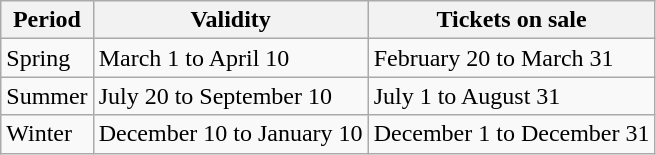<table class="wikitable">
<tr>
<th>Period</th>
<th>Validity</th>
<th>Tickets on sale</th>
</tr>
<tr>
<td>Spring</td>
<td>March 1 to April 10</td>
<td>February 20 to March 31</td>
</tr>
<tr>
<td>Summer</td>
<td>July 20 to September 10</td>
<td>July 1 to August 31</td>
</tr>
<tr>
<td>Winter</td>
<td>December 10 to January 10</td>
<td>December 1 to December 31</td>
</tr>
</table>
